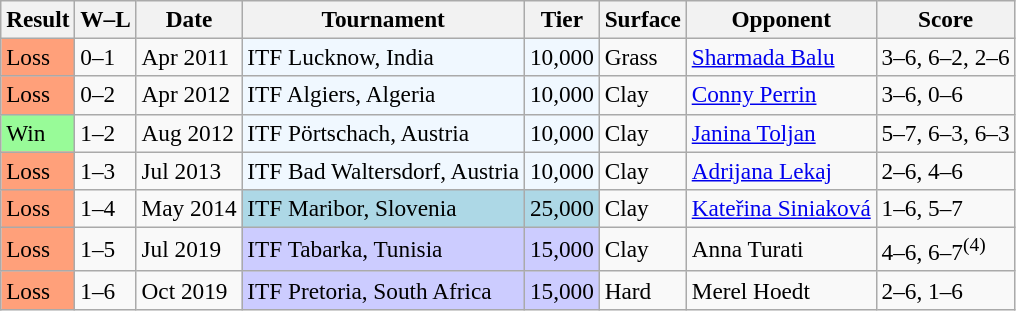<table class="sortable wikitable" style=font-size:97%>
<tr>
<th>Result</th>
<th class="unsortable">W–L</th>
<th>Date</th>
<th>Tournament</th>
<th>Tier</th>
<th>Surface</th>
<th>Opponent</th>
<th class="unsortable">Score</th>
</tr>
<tr>
<td style="background:#ffa07a;">Loss</td>
<td>0–1</td>
<td>Apr 2011</td>
<td style="background:#f0f8ff;">ITF Lucknow, India</td>
<td style="background:#f0f8ff;">10,000</td>
<td>Grass</td>
<td> <a href='#'>Sharmada Balu</a></td>
<td>3–6, 6–2, 2–6</td>
</tr>
<tr>
<td style="background:#ffa07a;">Loss</td>
<td>0–2</td>
<td>Apr 2012</td>
<td style="background:#f0f8ff;">ITF Algiers, Algeria</td>
<td style="background:#f0f8ff;">10,000</td>
<td>Clay</td>
<td> <a href='#'>Conny Perrin</a></td>
<td>3–6, 0–6</td>
</tr>
<tr>
<td style="background:#98fb98;">Win</td>
<td>1–2</td>
<td>Aug 2012</td>
<td style="background:#f0f8ff;">ITF Pörtschach, Austria</td>
<td style="background:#f0f8ff;">10,000</td>
<td>Clay</td>
<td> <a href='#'>Janina Toljan</a></td>
<td>5–7, 6–3, 6–3</td>
</tr>
<tr>
<td style="background:#ffa07a;">Loss</td>
<td>1–3</td>
<td>Jul 2013</td>
<td style="background:#f0f8ff;">ITF Bad Waltersdorf, Austria</td>
<td style="background:#f0f8ff;">10,000</td>
<td>Clay</td>
<td> <a href='#'>Adrijana Lekaj</a></td>
<td>2–6, 4–6</td>
</tr>
<tr>
<td style="background:#ffa07a;">Loss</td>
<td>1–4</td>
<td>May 2014</td>
<td style="background:lightblue;">ITF Maribor, Slovenia</td>
<td style="background:lightblue;">25,000</td>
<td>Clay</td>
<td> <a href='#'>Kateřina Siniaková</a></td>
<td>1–6, 5–7</td>
</tr>
<tr>
<td style="background:#ffa07a;">Loss</td>
<td>1–5</td>
<td>Jul 2019</td>
<td style="background:#ccf;">ITF Tabarka, Tunisia</td>
<td style="background:#ccf;">15,000</td>
<td>Clay</td>
<td> Anna Turati</td>
<td>4–6, 6–7<sup>(4)</sup></td>
</tr>
<tr>
<td style="background:#ffa07a;">Loss</td>
<td>1–6</td>
<td>Oct 2019</td>
<td style="background:#ccf;">ITF Pretoria, South Africa</td>
<td style="background:#ccf;">15,000</td>
<td>Hard</td>
<td> Merel Hoedt</td>
<td>2–6, 1–6</td>
</tr>
</table>
